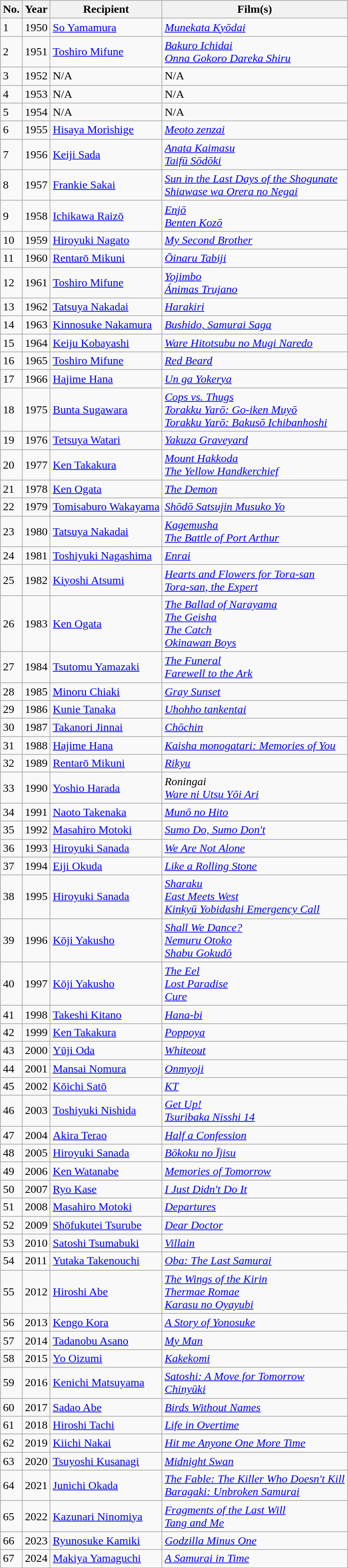<table class="wikitable">
<tr>
<th>No.</th>
<th>Year</th>
<th>Recipient</th>
<th>Film(s)</th>
</tr>
<tr>
<td>1</td>
<td>1950</td>
<td><a href='#'>So Yamamura</a></td>
<td><em><a href='#'>Munekata Kyōdai</a></em></td>
</tr>
<tr>
<td>2</td>
<td>1951</td>
<td><a href='#'>Toshiro Mifune</a></td>
<td><em><a href='#'>Bakuro Ichidai</a></em><br><em><a href='#'>Onna Gokoro Dareka Shiru</a></em></td>
</tr>
<tr>
<td>3</td>
<td>1952</td>
<td>N/A</td>
<td>N/A</td>
</tr>
<tr>
<td>4</td>
<td>1953</td>
<td>N/A</td>
<td>N/A</td>
</tr>
<tr>
<td>5</td>
<td>1954</td>
<td>N/A</td>
<td>N/A</td>
</tr>
<tr>
<td>6</td>
<td>1955</td>
<td><a href='#'>Hisaya Morishige</a></td>
<td><em><a href='#'>Meoto zenzai</a></em></td>
</tr>
<tr>
<td>7</td>
<td>1956</td>
<td><a href='#'>Keiji Sada</a></td>
<td><em><a href='#'>Anata Kaimasu</a></em><br><em><a href='#'>Taifū Sōdōki</a></em></td>
</tr>
<tr>
<td>8</td>
<td>1957</td>
<td><a href='#'>Frankie Sakai</a></td>
<td><em><a href='#'>Sun in the Last Days of the Shogunate</a></em><br><em><a href='#'>Shiawase wa Orera no Negai</a></em></td>
</tr>
<tr>
<td>9</td>
<td>1958</td>
<td><a href='#'>Ichikawa Raizō</a></td>
<td><em><a href='#'>Enjō</a></em><br><em><a href='#'>Benten Kozō</a></em></td>
</tr>
<tr>
<td>10</td>
<td>1959</td>
<td><a href='#'>Hiroyuki Nagato</a></td>
<td><em><a href='#'>My Second Brother</a></em></td>
</tr>
<tr>
<td>11</td>
<td>1960</td>
<td><a href='#'>Rentarō Mikuni</a></td>
<td><em><a href='#'>Ōinaru Tabiji</a></em></td>
</tr>
<tr>
<td>12</td>
<td>1961</td>
<td><a href='#'>Toshiro Mifune</a></td>
<td><em><a href='#'>Yojimbo</a></em><br><em><a href='#'>Ánimas Trujano</a></em></td>
</tr>
<tr>
<td>13</td>
<td>1962</td>
<td><a href='#'>Tatsuya Nakadai</a></td>
<td><em><a href='#'>Harakiri</a></em></td>
</tr>
<tr>
<td>14</td>
<td>1963</td>
<td><a href='#'>Kinnosuke Nakamura</a></td>
<td><em><a href='#'>Bushido, Samurai Saga</a></em></td>
</tr>
<tr>
<td>15</td>
<td>1964</td>
<td><a href='#'>Keiju Kobayashi</a></td>
<td><em><a href='#'>Ware Hitotsubu no Mugi Naredo</a></em></td>
</tr>
<tr>
<td>16</td>
<td>1965</td>
<td><a href='#'>Toshiro Mifune</a></td>
<td><em><a href='#'>Red Beard</a></em></td>
</tr>
<tr>
<td>17</td>
<td>1966</td>
<td><a href='#'>Hajime Hana</a></td>
<td><em><a href='#'>Un ga Yokerya</a></em></td>
</tr>
<tr>
<td>18</td>
<td>1975</td>
<td><a href='#'>Bunta Sugawara</a></td>
<td><em><a href='#'>Cops vs. Thugs</a></em><br><em><a href='#'>Torakku Yarō: Go-iken Muyō</a></em><br><em><a href='#'>Torakku Yarō: Bakusō Ichibanhoshi</a></em></td>
</tr>
<tr>
<td>19</td>
<td>1976</td>
<td><a href='#'>Tetsuya Watari</a></td>
<td><em><a href='#'>Yakuza Graveyard</a></em></td>
</tr>
<tr>
<td>20</td>
<td>1977</td>
<td><a href='#'>Ken Takakura</a></td>
<td><em><a href='#'>Mount Hakkoda</a></em><br><em><a href='#'>The Yellow Handkerchief</a></em></td>
</tr>
<tr>
<td>21</td>
<td>1978</td>
<td><a href='#'>Ken Ogata</a></td>
<td><em><a href='#'>The Demon</a></em></td>
</tr>
<tr>
<td>22</td>
<td>1979</td>
<td><a href='#'>Tomisaburo Wakayama</a></td>
<td><em><a href='#'>Shōdō Satsujin Musuko Yo</a></em></td>
</tr>
<tr>
<td>23</td>
<td>1980</td>
<td><a href='#'>Tatsuya Nakadai</a></td>
<td><em><a href='#'>Kagemusha</a></em><br><em><a href='#'>The Battle of Port Arthur</a></em></td>
</tr>
<tr>
<td>24</td>
<td>1981</td>
<td><a href='#'>Toshiyuki Nagashima</a></td>
<td><em><a href='#'>Enrai</a></em></td>
</tr>
<tr>
<td>25</td>
<td>1982</td>
<td><a href='#'>Kiyoshi Atsumi</a></td>
<td><em><a href='#'>Hearts and Flowers for Tora-san</a></em><br><em><a href='#'>Tora-san, the Expert</a></em></td>
</tr>
<tr>
<td>26</td>
<td>1983</td>
<td><a href='#'>Ken Ogata</a></td>
<td><em><a href='#'>The Ballad of Narayama</a></em><br><em><a href='#'>The Geisha</a></em><br><em><a href='#'>The Catch</a></em><br><em><a href='#'>Okinawan Boys</a></em></td>
</tr>
<tr>
<td>27</td>
<td>1984</td>
<td><a href='#'>Tsutomu Yamazaki</a></td>
<td><em><a href='#'>The Funeral</a></em><br><em><a href='#'>Farewell to the Ark</a></em></td>
</tr>
<tr>
<td>28</td>
<td>1985</td>
<td><a href='#'>Minoru Chiaki</a></td>
<td><em><a href='#'>Gray Sunset</a></em></td>
</tr>
<tr>
<td>29</td>
<td>1986</td>
<td><a href='#'>Kunie Tanaka</a></td>
<td><em><a href='#'>Uhohho tankentai</a></em></td>
</tr>
<tr>
<td>30</td>
<td>1987</td>
<td><a href='#'>Takanori Jinnai</a></td>
<td><em><a href='#'>Chōchin</a></em></td>
</tr>
<tr>
<td>31</td>
<td>1988</td>
<td><a href='#'>Hajime Hana</a></td>
<td><em><a href='#'>Kaisha monogatari: Memories of You</a></em></td>
</tr>
<tr>
<td>32</td>
<td>1989</td>
<td><a href='#'>Rentarō Mikuni</a></td>
<td><em><a href='#'>Rikyu</a></em></td>
</tr>
<tr>
<td>33</td>
<td>1990</td>
<td><a href='#'>Yoshio Harada</a></td>
<td><em>Roningai</em><br><em><a href='#'>Ware ni Utsu Yōi Ari</a></em></td>
</tr>
<tr>
<td>34</td>
<td>1991</td>
<td><a href='#'>Naoto Takenaka</a></td>
<td><em><a href='#'>Munō no Hito</a></em></td>
</tr>
<tr>
<td>35</td>
<td>1992</td>
<td><a href='#'>Masahiro Motoki</a></td>
<td><em><a href='#'>Sumo Do, Sumo Don't</a></em></td>
</tr>
<tr>
<td>36</td>
<td>1993</td>
<td><a href='#'>Hiroyuki Sanada</a></td>
<td><em><a href='#'>We Are Not Alone</a></em></td>
</tr>
<tr>
<td>37</td>
<td>1994</td>
<td><a href='#'>Eiji Okuda</a></td>
<td><em><a href='#'>Like a Rolling Stone</a></em></td>
</tr>
<tr>
<td>38</td>
<td>1995</td>
<td><a href='#'>Hiroyuki Sanada</a></td>
<td><em><a href='#'>Sharaku</a></em><br><em><a href='#'>East Meets West</a></em><br><em><a href='#'>Kinkyū Yobidashi Emergency Call</a></em></td>
</tr>
<tr>
<td>39</td>
<td>1996</td>
<td><a href='#'>Kōji Yakusho</a></td>
<td><em><a href='#'>Shall We Dance?</a></em><br><em><a href='#'>Nemuru Otoko</a></em><br><em><a href='#'>Shabu Gokudō</a></em></td>
</tr>
<tr>
<td>40</td>
<td>1997</td>
<td><a href='#'>Kōji Yakusho</a></td>
<td><em><a href='#'>The Eel</a></em><br><em><a href='#'>Lost Paradise</a></em><br><em><a href='#'>Cure</a></em></td>
</tr>
<tr>
<td>41</td>
<td>1998</td>
<td><a href='#'>Takeshi Kitano</a></td>
<td><em><a href='#'>Hana-bi</a></em></td>
</tr>
<tr>
<td>42</td>
<td>1999</td>
<td><a href='#'>Ken Takakura</a></td>
<td><em><a href='#'>Poppoya</a></em></td>
</tr>
<tr>
<td>43</td>
<td>2000</td>
<td><a href='#'>Yūji Oda</a></td>
<td><em><a href='#'>Whiteout</a></em></td>
</tr>
<tr>
<td>44</td>
<td>2001</td>
<td><a href='#'>Mansai Nomura</a></td>
<td><em><a href='#'>Onmyoji</a></em></td>
</tr>
<tr>
<td>45</td>
<td>2002</td>
<td><a href='#'>Kōichi Satō</a></td>
<td><em><a href='#'>KT</a></em></td>
</tr>
<tr>
<td>46</td>
<td>2003</td>
<td><a href='#'>Toshiyuki Nishida</a></td>
<td><em><a href='#'>Get Up!</a></em><br><em><a href='#'>Tsuribaka Nisshi 14</a></em></td>
</tr>
<tr>
<td>47</td>
<td>2004</td>
<td><a href='#'>Akira Terao</a></td>
<td><em><a href='#'>Half a Confession</a></em></td>
</tr>
<tr>
<td>48</td>
<td>2005</td>
<td><a href='#'>Hiroyuki Sanada</a></td>
<td><em><a href='#'>Bōkoku no Ījisu</a></em></td>
</tr>
<tr>
<td>49</td>
<td>2006</td>
<td><a href='#'>Ken Watanabe</a></td>
<td><em><a href='#'>Memories of Tomorrow</a></em></td>
</tr>
<tr>
<td>50</td>
<td>2007</td>
<td><a href='#'>Ryo Kase</a></td>
<td><em><a href='#'>I Just Didn't Do It</a></em></td>
</tr>
<tr>
<td>51</td>
<td>2008</td>
<td><a href='#'>Masahiro Motoki</a></td>
<td><em><a href='#'>Departures</a></em></td>
</tr>
<tr>
<td>52</td>
<td>2009</td>
<td><a href='#'>Shōfukutei Tsurube</a></td>
<td><em><a href='#'>Dear Doctor</a></em></td>
</tr>
<tr>
<td>53</td>
<td>2010</td>
<td><a href='#'>Satoshi Tsumabuki</a></td>
<td><em><a href='#'>Villain</a></em></td>
</tr>
<tr>
<td>54</td>
<td>2011</td>
<td><a href='#'>Yutaka Takenouchi</a></td>
<td><em><a href='#'>Oba: The Last Samurai</a></em></td>
</tr>
<tr>
<td>55</td>
<td>2012</td>
<td><a href='#'>Hiroshi Abe</a></td>
<td><em><a href='#'>The Wings of the Kirin</a></em><br><em><a href='#'>Thermae Romae</a></em><br><em><a href='#'>Karasu no Oyayubi</a></em></td>
</tr>
<tr>
<td>56</td>
<td>2013</td>
<td><a href='#'>Kengo Kora</a></td>
<td><em><a href='#'>A Story of Yonosuke</a></em></td>
</tr>
<tr>
<td>57</td>
<td>2014</td>
<td><a href='#'>Tadanobu Asano</a></td>
<td><em><a href='#'>My Man</a></em></td>
</tr>
<tr>
<td>58</td>
<td>2015</td>
<td><a href='#'>Yo Oizumi</a></td>
<td><em><a href='#'>Kakekomi</a></em></td>
</tr>
<tr>
<td>59</td>
<td>2016</td>
<td><a href='#'>Kenichi Matsuyama</a></td>
<td><em><a href='#'>Satoshi: A Move for Tomorrow</a></em><br><em><a href='#'>Chinyūki</a></em></td>
</tr>
<tr>
<td>60</td>
<td>2017</td>
<td><a href='#'>Sadao Abe</a></td>
<td><em><a href='#'>Birds Without Names</a></em></td>
</tr>
<tr>
<td>61</td>
<td>2018</td>
<td><a href='#'>Hiroshi Tachi</a></td>
<td><em><a href='#'>Life in Overtime</a></em></td>
</tr>
<tr>
<td>62</td>
<td>2019</td>
<td><a href='#'>Kiichi Nakai</a></td>
<td><em><a href='#'>Hit me Anyone One More Time</a></em></td>
</tr>
<tr>
<td>63</td>
<td>2020</td>
<td><a href='#'>Tsuyoshi Kusanagi</a></td>
<td><em><a href='#'>Midnight Swan</a></em></td>
</tr>
<tr>
<td>64</td>
<td>2021</td>
<td><a href='#'>Junichi Okada</a></td>
<td><em><a href='#'>The Fable: The Killer Who Doesn't Kill</a></em><br><em><a href='#'>Baragaki: Unbroken Samurai</a></em></td>
</tr>
<tr>
<td>65</td>
<td>2022</td>
<td><a href='#'>Kazunari Ninomiya</a></td>
<td><em><a href='#'>Fragments of the Last Will</a></em><br><em><a href='#'>Tang and Me</a></em></td>
</tr>
<tr>
<td>66</td>
<td>2023</td>
<td><a href='#'>Ryunosuke Kamiki</a></td>
<td><em><a href='#'>Godzilla Minus One</a></em></td>
</tr>
<tr>
<td>67</td>
<td>2024</td>
<td><a href='#'>Makiya Yamaguchi</a></td>
<td><em><a href='#'>A Samurai in Time</a></em></td>
</tr>
<tr>
</tr>
</table>
